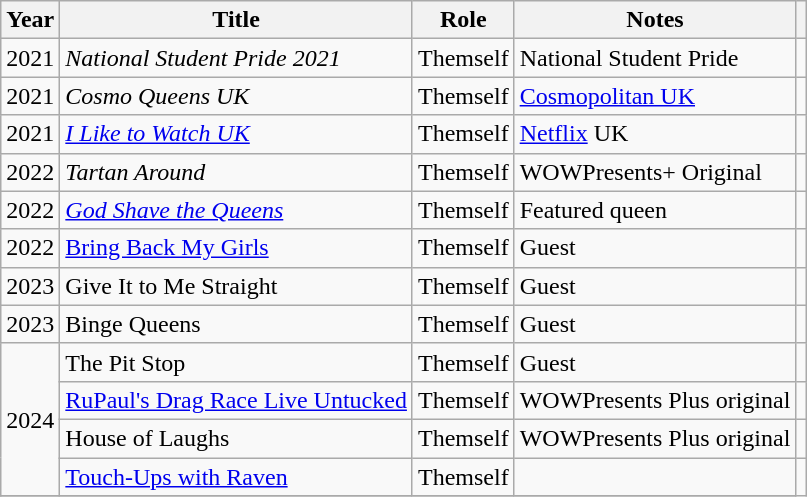<table class="wikitable plainrowheaders sortable">
<tr>
<th scope="col">Year</th>
<th scope="col">Title</th>
<th scope="col">Role</th>
<th scope="col">Notes</th>
<th style="text-align: center;" class="unsortable"></th>
</tr>
<tr>
<td>2021</td>
<td><em>National Student Pride 2021</em></td>
<td>Themself</td>
<td>National Student Pride</td>
<td style="text-align: center;"></td>
</tr>
<tr>
<td>2021</td>
<td><em>Cosmo Queens UK</em></td>
<td>Themself</td>
<td><a href='#'>Cosmopolitan UK</a></td>
<td style="text-align: center;"></td>
</tr>
<tr>
<td>2021</td>
<td><em><a href='#'>I Like to Watch UK</a></em></td>
<td>Themself</td>
<td><a href='#'>Netflix</a> UK</td>
<td style="text-align: center;"></td>
</tr>
<tr>
<td>2022</td>
<td><em>Tartan Around</em></td>
<td>Themself</td>
<td>WOWPresents+ Original</td>
<td style="text-align: center;"></td>
</tr>
<tr>
<td>2022</td>
<td><em><a href='#'>God Shave the Queens</a></td>
<td>Themself</td>
<td>Featured queen</td>
<td style="text-align: center;"></td>
</tr>
<tr>
<td>2022</td>
<td></em><a href='#'>Bring Back My Girls</a><em></td>
<td>Themself</td>
<td>Guest</td>
<td style="text-align: center;"></td>
</tr>
<tr>
<td>2023</td>
<td></em>Give It to Me Straight<em></td>
<td>Themself</td>
<td>Guest</td>
<td style="text-align: center;"></td>
</tr>
<tr>
<td>2023</td>
<td></em>Binge Queens<em></td>
<td>Themself</td>
<td>Guest</td>
<td style="text-align: center;"></td>
</tr>
<tr>
<td rowspan=4>2024</td>
<td></em>The Pit Stop<em></td>
<td>Themself</td>
<td>Guest</td>
<td style="text-align: center;"></td>
</tr>
<tr>
<td></em><a href='#'>RuPaul's Drag Race Live Untucked</a><em></td>
<td>Themself</td>
<td>WOWPresents Plus original</td>
<td style="text-align: center;"></td>
</tr>
<tr>
<td></em>House of Laughs<em></td>
<td>Themself</td>
<td>WOWPresents Plus original</td>
<td style="text-align: center;"></td>
</tr>
<tr>
<td></em><a href='#'>Touch-Ups with Raven</a><em></td>
<td>Themself</td>
<td></td>
</tr>
<tr>
</tr>
</table>
